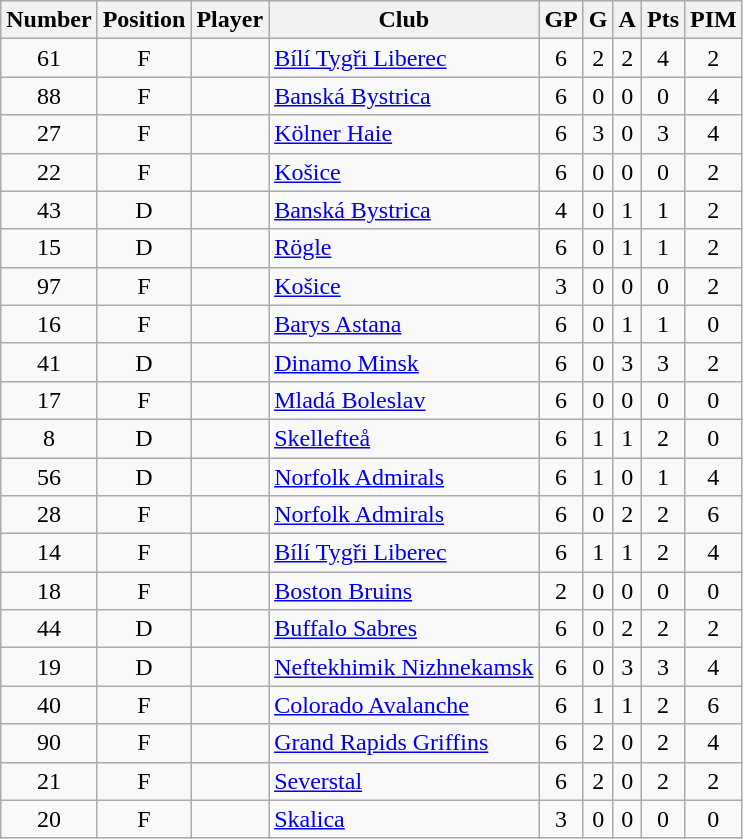<table class="wikitable sortable" style="text-align:center; padding:4px; border-spacing=0;">
<tr>
<th>Number</th>
<th>Position</th>
<th>Player</th>
<th>Club</th>
<th>GP</th>
<th>G</th>
<th>A</th>
<th>Pts</th>
<th>PIM</th>
</tr>
<tr>
<td>61</td>
<td>F</td>
<td align=left></td>
<td align=left><a href='#'>Bílí Tygři Liberec</a></td>
<td>6</td>
<td>2</td>
<td>2</td>
<td>4</td>
<td>2</td>
</tr>
<tr>
<td>88</td>
<td>F</td>
<td align=left></td>
<td align=left><a href='#'>Banská Bystrica</a></td>
<td>6</td>
<td>0</td>
<td>0</td>
<td>0</td>
<td>4</td>
</tr>
<tr>
<td>27</td>
<td>F</td>
<td align=left></td>
<td align=left><a href='#'>Kölner Haie</a></td>
<td>6</td>
<td>3</td>
<td>0</td>
<td>3</td>
<td>4</td>
</tr>
<tr>
<td>22</td>
<td>F</td>
<td align=left></td>
<td align=left><a href='#'>Košice</a></td>
<td>6</td>
<td>0</td>
<td>0</td>
<td>0</td>
<td>2</td>
</tr>
<tr>
<td>43</td>
<td>D</td>
<td align=left></td>
<td align=left><a href='#'>Banská Bystrica</a></td>
<td>4</td>
<td>0</td>
<td>1</td>
<td>1</td>
<td>2</td>
</tr>
<tr>
<td>15</td>
<td>D</td>
<td align=left></td>
<td align=left><a href='#'>Rögle</a></td>
<td>6</td>
<td>0</td>
<td>1</td>
<td>1</td>
<td>2</td>
</tr>
<tr>
<td>97</td>
<td>F</td>
<td align=left></td>
<td align=left><a href='#'>Košice</a></td>
<td>3</td>
<td>0</td>
<td>0</td>
<td>0</td>
<td>2</td>
</tr>
<tr>
<td>16</td>
<td>F</td>
<td align=left></td>
<td align=left><a href='#'>Barys Astana</a></td>
<td>6</td>
<td>0</td>
<td>1</td>
<td>1</td>
<td>0</td>
</tr>
<tr>
<td>41</td>
<td>D</td>
<td align=left></td>
<td align=left><a href='#'>Dinamo Minsk</a></td>
<td>6</td>
<td>0</td>
<td>3</td>
<td>3</td>
<td>2</td>
</tr>
<tr>
<td>17</td>
<td>F</td>
<td align=left></td>
<td align=left><a href='#'>Mladá Boleslav</a></td>
<td>6</td>
<td>0</td>
<td>0</td>
<td>0</td>
<td>0</td>
</tr>
<tr>
<td>8</td>
<td>D</td>
<td align=left></td>
<td align=left><a href='#'>Skellefteå</a></td>
<td>6</td>
<td>1</td>
<td>1</td>
<td>2</td>
<td>0</td>
</tr>
<tr>
<td>56</td>
<td>D</td>
<td align=left></td>
<td align=left><a href='#'>Norfolk Admirals</a></td>
<td>6</td>
<td>1</td>
<td>0</td>
<td>1</td>
<td>4</td>
</tr>
<tr>
<td>28</td>
<td>F</td>
<td align=left></td>
<td align=left><a href='#'>Norfolk Admirals</a></td>
<td>6</td>
<td>0</td>
<td>2</td>
<td>2</td>
<td>6</td>
</tr>
<tr>
<td>14</td>
<td>F</td>
<td align=left></td>
<td align=left><a href='#'>Bílí Tygři Liberec</a></td>
<td>6</td>
<td>1</td>
<td>1</td>
<td>2</td>
<td>4</td>
</tr>
<tr>
<td>18</td>
<td>F</td>
<td align=left></td>
<td align=left><a href='#'>Boston Bruins</a></td>
<td>2</td>
<td>0</td>
<td>0</td>
<td>0</td>
<td>0</td>
</tr>
<tr>
<td>44</td>
<td>D</td>
<td align=left></td>
<td align=left><a href='#'>Buffalo Sabres</a></td>
<td>6</td>
<td>0</td>
<td>2</td>
<td>2</td>
<td>2</td>
</tr>
<tr>
<td>19</td>
<td>D</td>
<td align=left></td>
<td align=left><a href='#'>Neftekhimik Nizhnekamsk</a></td>
<td>6</td>
<td>0</td>
<td>3</td>
<td>3</td>
<td>4</td>
</tr>
<tr>
<td>40</td>
<td>F</td>
<td align=left></td>
<td align=left><a href='#'>Colorado Avalanche</a></td>
<td>6</td>
<td>1</td>
<td>1</td>
<td>2</td>
<td>6</td>
</tr>
<tr>
<td>90</td>
<td>F</td>
<td align=left></td>
<td align=left><a href='#'>Grand Rapids Griffins</a></td>
<td>6</td>
<td>2</td>
<td>0</td>
<td>2</td>
<td>4</td>
</tr>
<tr>
<td>21</td>
<td>F</td>
<td align=left></td>
<td align=left><a href='#'>Severstal</a></td>
<td>6</td>
<td>2</td>
<td>0</td>
<td>2</td>
<td>2</td>
</tr>
<tr>
<td>20</td>
<td>F</td>
<td align=left></td>
<td align=left><a href='#'>Skalica</a></td>
<td>3</td>
<td>0</td>
<td>0</td>
<td>0</td>
<td>0</td>
</tr>
</table>
